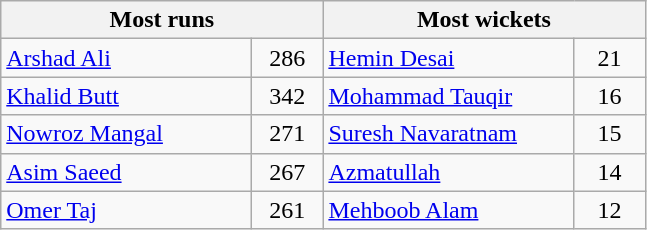<table class="wikitable">
<tr>
<th colspan="2" align="center">Most runs</th>
<th colspan="2" align="center">Most wickets</th>
</tr>
<tr>
<td width=160> <a href='#'>Arshad Ali</a></td>
<td width=40 align=center>286</td>
<td width=160> <a href='#'>Hemin Desai</a></td>
<td width=40 align=center>21</td>
</tr>
<tr>
<td> <a href='#'>Khalid Butt</a></td>
<td align=center>342</td>
<td> <a href='#'>Mohammad Tauqir</a></td>
<td align=center>16</td>
</tr>
<tr>
<td> <a href='#'>Nowroz Mangal</a></td>
<td align=center>271</td>
<td> <a href='#'>Suresh Navaratnam</a></td>
<td align=center>15</td>
</tr>
<tr>
<td> <a href='#'>Asim Saeed</a></td>
<td align=center>267</td>
<td> <a href='#'>Azmatullah</a></td>
<td align=center>14</td>
</tr>
<tr>
<td> <a href='#'>Omer Taj</a></td>
<td align=center>261</td>
<td> <a href='#'>Mehboob Alam</a></td>
<td align=center>12</td>
</tr>
</table>
